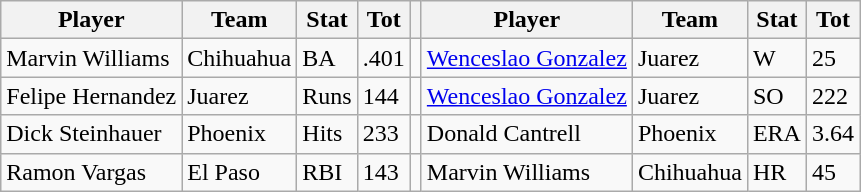<table class="wikitable">
<tr>
<th>Player</th>
<th>Team</th>
<th>Stat</th>
<th>Tot</th>
<th></th>
<th>Player</th>
<th>Team</th>
<th>Stat</th>
<th>Tot</th>
</tr>
<tr>
<td>Marvin Williams</td>
<td>Chihuahua</td>
<td>BA</td>
<td>.401</td>
<td></td>
<td><a href='#'>Wenceslao Gonzalez</a></td>
<td>Juarez</td>
<td>W</td>
<td>25</td>
</tr>
<tr>
<td>Felipe Hernandez</td>
<td>Juarez</td>
<td>Runs</td>
<td>144</td>
<td></td>
<td><a href='#'>Wenceslao Gonzalez</a></td>
<td>Juarez</td>
<td>SO</td>
<td>222</td>
</tr>
<tr>
<td>Dick Steinhauer</td>
<td>Phoenix</td>
<td>Hits</td>
<td>233</td>
<td></td>
<td>Donald Cantrell</td>
<td>Phoenix</td>
<td>ERA</td>
<td>3.64</td>
</tr>
<tr>
<td>Ramon Vargas</td>
<td>El Paso</td>
<td>RBI</td>
<td>143</td>
<td></td>
<td>Marvin Williams</td>
<td>Chihuahua</td>
<td>HR</td>
<td>45</td>
</tr>
</table>
